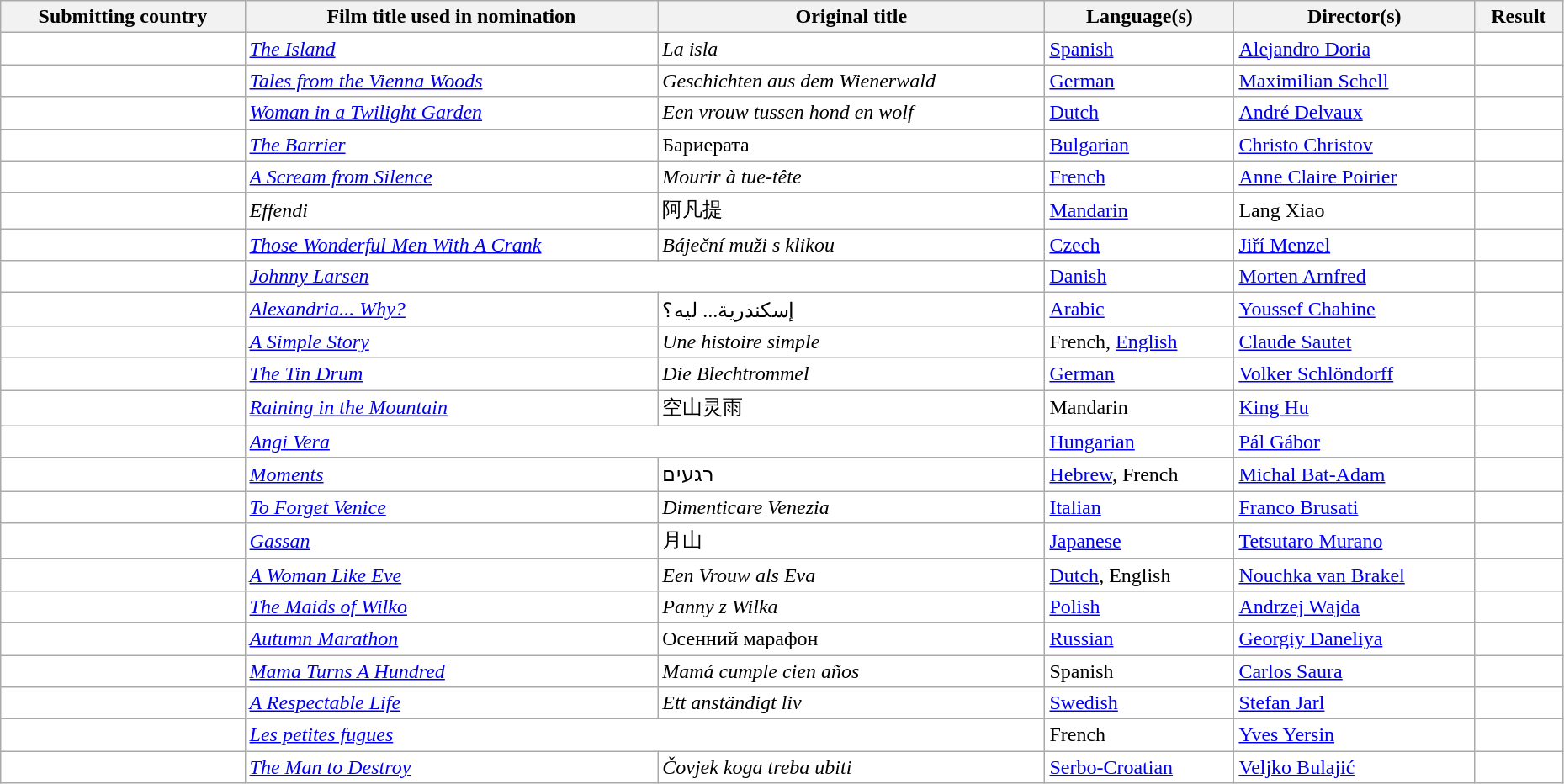<table class="wikitable sortable" width="98%" style="background:#ffffff;">
<tr>
<th>Submitting country</th>
<th>Film title used in nomination</th>
<th>Original title</th>
<th>Language(s)</th>
<th>Director(s)</th>
<th>Result</th>
</tr>
<tr>
<td></td>
<td><em><a href='#'>The Island</a></em></td>
<td><em>La isla</em></td>
<td><a href='#'>Spanish</a></td>
<td><a href='#'>Alejandro Doria</a></td>
<td></td>
</tr>
<tr>
<td></td>
<td><em><a href='#'>Tales from the Vienna Woods</a></em></td>
<td><em>Geschichten aus dem Wienerwald</em></td>
<td><a href='#'>German</a></td>
<td><a href='#'>Maximilian Schell</a></td>
<td></td>
</tr>
<tr>
<td></td>
<td><em><a href='#'>Woman in a Twilight Garden</a></em></td>
<td><em>Een vrouw tussen hond en wolf</em></td>
<td><a href='#'>Dutch</a></td>
<td><a href='#'>André Delvaux</a></td>
<td></td>
</tr>
<tr>
<td></td>
<td><em><a href='#'>The Barrier</a></em></td>
<td>Бариерата</td>
<td><a href='#'>Bulgarian</a></td>
<td><a href='#'>Christo Christov</a></td>
<td></td>
</tr>
<tr>
<td></td>
<td><em><a href='#'>A Scream from Silence</a></em></td>
<td><em>Mourir à tue-tête</em></td>
<td><a href='#'>French</a></td>
<td><a href='#'>Anne Claire Poirier</a></td>
<td></td>
</tr>
<tr>
<td></td>
<td><em>Effendi</em></td>
<td>阿凡提</td>
<td><a href='#'>Mandarin</a></td>
<td>Lang Xiao</td>
<td></td>
</tr>
<tr>
<td></td>
<td><em><a href='#'>Those Wonderful Men With A Crank</a></em></td>
<td><em>Báječní muži s klikou</em></td>
<td><a href='#'>Czech</a></td>
<td><a href='#'>Jiří Menzel</a></td>
<td></td>
</tr>
<tr>
<td></td>
<td colspan="2"><em><a href='#'>Johnny Larsen</a></em></td>
<td><a href='#'>Danish</a></td>
<td><a href='#'>Morten Arnfred</a></td>
<td></td>
</tr>
<tr>
<td></td>
<td><em><a href='#'>Alexandria... Why?</a></em></td>
<td>إسكندرية... ليه؟</td>
<td><a href='#'>Arabic</a></td>
<td><a href='#'>Youssef Chahine</a></td>
<td></td>
</tr>
<tr>
<td></td>
<td><em><a href='#'>A Simple Story</a></em></td>
<td><em>Une histoire simple</em></td>
<td>French, <a href='#'>English</a></td>
<td><a href='#'>Claude Sautet</a></td>
<td></td>
</tr>
<tr>
<td></td>
<td><em><a href='#'>The Tin Drum</a></em></td>
<td><em>Die Blechtrommel</em></td>
<td><a href='#'>German</a></td>
<td><a href='#'>Volker Schlöndorff</a></td>
<td></td>
</tr>
<tr>
<td></td>
<td><em><a href='#'>Raining in the Mountain</a></em></td>
<td>空山灵雨</td>
<td>Mandarin</td>
<td><a href='#'>King Hu</a></td>
<td></td>
</tr>
<tr>
<td></td>
<td colspan="2"><em><a href='#'>Angi Vera</a></em></td>
<td><a href='#'>Hungarian</a></td>
<td><a href='#'>Pál Gábor</a></td>
<td></td>
</tr>
<tr>
<td></td>
<td><em><a href='#'>Moments</a></em></td>
<td>רגעים</td>
<td><a href='#'>Hebrew</a>, French</td>
<td><a href='#'>Michal Bat-Adam</a></td>
<td></td>
</tr>
<tr>
<td></td>
<td><em><a href='#'>To Forget Venice</a></em></td>
<td><em>Dimenticare Venezia</em></td>
<td><a href='#'>Italian</a></td>
<td><a href='#'>Franco Brusati</a></td>
<td></td>
</tr>
<tr>
<td></td>
<td><em><a href='#'>Gassan</a></em></td>
<td>月山</td>
<td><a href='#'>Japanese</a></td>
<td><a href='#'>Tetsutaro Murano</a></td>
<td></td>
</tr>
<tr>
<td></td>
<td><em><a href='#'>A Woman Like Eve</a></em></td>
<td><em>Een Vrouw als Eva</em></td>
<td><a href='#'>Dutch</a>, English</td>
<td><a href='#'>Nouchka van Brakel</a></td>
<td></td>
</tr>
<tr>
<td></td>
<td><em><a href='#'>The Maids of Wilko</a></em></td>
<td><em>Panny z Wilka</em></td>
<td><a href='#'>Polish</a></td>
<td><a href='#'>Andrzej Wajda</a></td>
<td></td>
</tr>
<tr>
<td></td>
<td><em><a href='#'>Autumn Marathon</a></em></td>
<td>Осенний марафон</td>
<td><a href='#'>Russian</a></td>
<td><a href='#'>Georgiy Daneliya</a></td>
<td></td>
</tr>
<tr>
<td></td>
<td><em><a href='#'>Mama Turns A Hundred</a></em></td>
<td><em>Mamá cumple cien años</em></td>
<td>Spanish</td>
<td><a href='#'>Carlos Saura</a></td>
<td></td>
</tr>
<tr>
<td></td>
<td><em><a href='#'>A Respectable Life</a></em></td>
<td><em>Ett anständigt liv</em></td>
<td><a href='#'>Swedish</a></td>
<td><a href='#'>Stefan Jarl</a></td>
<td></td>
</tr>
<tr>
<td></td>
<td colspan="2"><em><a href='#'>Les petites fugues</a></em></td>
<td>French</td>
<td><a href='#'>Yves Yersin</a></td>
<td></td>
</tr>
<tr>
<td></td>
<td><em><a href='#'>The Man to Destroy</a></em></td>
<td><em>Čovjek koga treba ubiti</em></td>
<td><a href='#'>Serbo-Croatian</a></td>
<td><a href='#'>Veljko Bulajić</a></td>
<td></td>
</tr>
</table>
